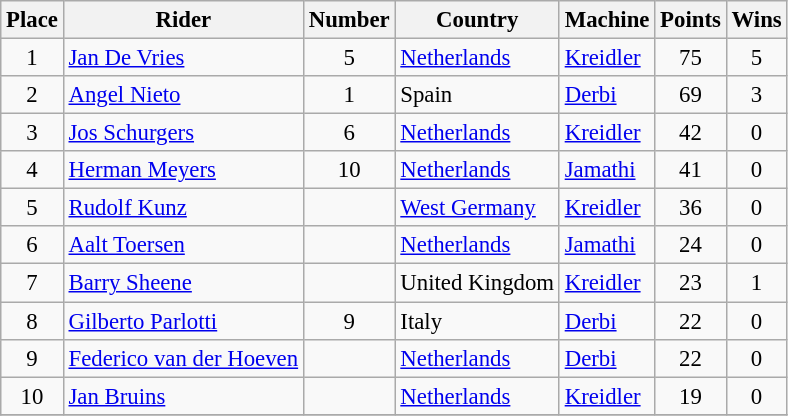<table class="wikitable" style="font-size: 95%;">
<tr>
<th>Place</th>
<th>Rider</th>
<th>Number</th>
<th>Country</th>
<th>Machine</th>
<th>Points</th>
<th>Wins</th>
</tr>
<tr>
<td align=center>1</td>
<td> <a href='#'>Jan De Vries</a></td>
<td align=center>5</td>
<td><a href='#'>Netherlands</a></td>
<td><a href='#'>Kreidler</a></td>
<td align=center>75</td>
<td align=center>5</td>
</tr>
<tr>
<td align=center>2</td>
<td> <a href='#'>Angel Nieto</a></td>
<td align=center>1</td>
<td>Spain</td>
<td><a href='#'>Derbi</a></td>
<td align=center>69</td>
<td align=center>3</td>
</tr>
<tr>
<td align=center>3</td>
<td> <a href='#'>Jos Schurgers</a></td>
<td align=center>6</td>
<td><a href='#'>Netherlands</a></td>
<td><a href='#'>Kreidler</a></td>
<td align=center>42</td>
<td align=center>0</td>
</tr>
<tr>
<td align=center>4</td>
<td> <a href='#'>Herman Meyers</a></td>
<td align=center>10</td>
<td><a href='#'>Netherlands</a></td>
<td><a href='#'>Jamathi</a></td>
<td align=center>41</td>
<td align=center>0</td>
</tr>
<tr>
<td align=center>5</td>
<td> <a href='#'>Rudolf Kunz</a></td>
<td></td>
<td><a href='#'>West Germany</a></td>
<td><a href='#'>Kreidler</a></td>
<td align=center>36</td>
<td align=center>0</td>
</tr>
<tr>
<td align=center>6</td>
<td> <a href='#'>Aalt Toersen</a></td>
<td></td>
<td><a href='#'>Netherlands</a></td>
<td><a href='#'>Jamathi</a></td>
<td align=center>24</td>
<td align=center>0</td>
</tr>
<tr>
<td align=center>7</td>
<td> <a href='#'>Barry Sheene</a></td>
<td></td>
<td>United Kingdom</td>
<td><a href='#'>Kreidler</a></td>
<td align=center>23</td>
<td align=center>1</td>
</tr>
<tr>
<td align=center>8</td>
<td> <a href='#'>Gilberto Parlotti</a></td>
<td align=center>9</td>
<td>Italy</td>
<td><a href='#'>Derbi</a></td>
<td align=center>22</td>
<td align=center>0</td>
</tr>
<tr>
<td align=center>9</td>
<td> <a href='#'>Federico van der Hoeven</a></td>
<td></td>
<td><a href='#'>Netherlands</a></td>
<td><a href='#'>Derbi</a></td>
<td align=center>22</td>
<td align=center>0</td>
</tr>
<tr>
<td align=center>10</td>
<td> <a href='#'>Jan Bruins</a></td>
<td></td>
<td><a href='#'>Netherlands</a></td>
<td><a href='#'>Kreidler</a></td>
<td align=center>19</td>
<td align=center>0</td>
</tr>
<tr>
</tr>
</table>
